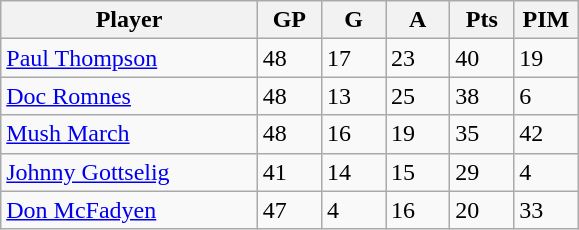<table class="wikitable">
<tr>
<th bgcolor="#DDDDFF" width="40%">Player</th>
<th bgcolor="#DDDDFF" width="10%">GP</th>
<th bgcolor="#DDDDFF" width="10%">G</th>
<th bgcolor="#DDDDFF" width="10%">A</th>
<th bgcolor="#DDDDFF" width="10%">Pts</th>
<th bgcolor="#DDDDFF" width="10%">PIM</th>
</tr>
<tr>
<td><a href='#'>Paul Thompson</a></td>
<td>48</td>
<td>17</td>
<td>23</td>
<td>40</td>
<td>19</td>
</tr>
<tr>
<td><a href='#'>Doc Romnes</a></td>
<td>48</td>
<td>13</td>
<td>25</td>
<td>38</td>
<td>6</td>
</tr>
<tr>
<td><a href='#'>Mush March</a></td>
<td>48</td>
<td>16</td>
<td>19</td>
<td>35</td>
<td>42</td>
</tr>
<tr>
<td><a href='#'>Johnny Gottselig</a></td>
<td>41</td>
<td>14</td>
<td>15</td>
<td>29</td>
<td>4</td>
</tr>
<tr>
<td><a href='#'>Don McFadyen</a></td>
<td>47</td>
<td>4</td>
<td>16</td>
<td>20</td>
<td>33</td>
</tr>
</table>
